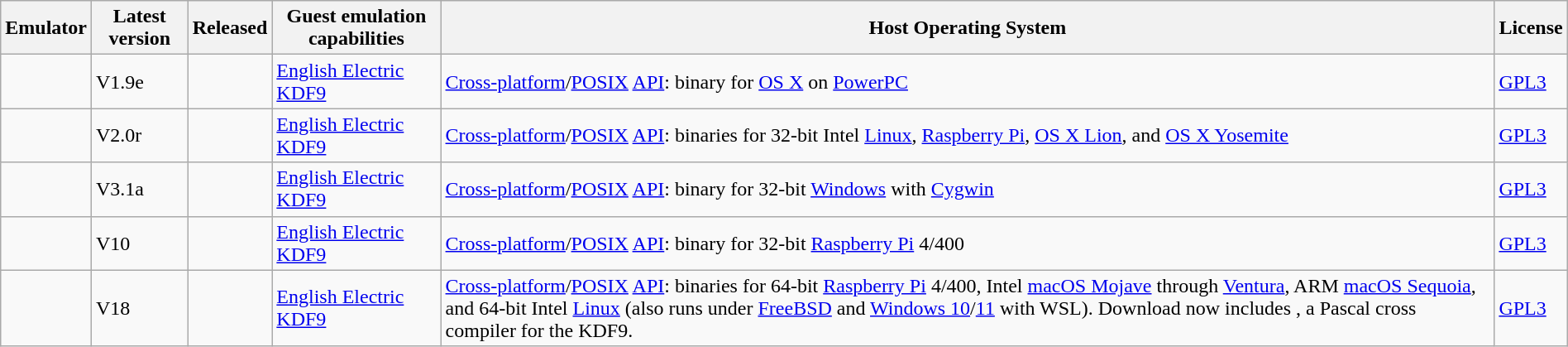<table class="wikitable sortable" style="width:100%">
<tr>
<th>Emulator</th>
<th>Latest version</th>
<th>Released</th>
<th>Guest emulation capabilities</th>
<th>Host Operating System</th>
<th>License</th>
</tr>
<tr>
<td></td>
<td>V1.9e</td>
<td></td>
<td><a href='#'>English Electric KDF9</a></td>
<td><a href='#'>Cross-platform</a>/<a href='#'>POSIX</a> <a href='#'>API</a>: binary for <a href='#'>OS X</a> on <a href='#'>PowerPC</a></td>
<td><a href='#'>GPL3</a></td>
</tr>
<tr>
<td></td>
<td>V2.0r</td>
<td></td>
<td><a href='#'>English Electric KDF9</a></td>
<td><a href='#'>Cross-platform</a>/<a href='#'>POSIX</a> <a href='#'>API</a>: binaries for 32-bit Intel <a href='#'>Linux</a>, <a href='#'>Raspberry Pi</a>,  <a href='#'>OS X Lion</a>, and <a href='#'>OS X Yosemite</a></td>
<td><a href='#'>GPL3</a></td>
</tr>
<tr>
<td></td>
<td>V3.1a</td>
<td></td>
<td><a href='#'>English Electric KDF9</a></td>
<td><a href='#'>Cross-platform</a>/<a href='#'>POSIX</a> <a href='#'>API</a>: binary for 32-bit <a href='#'>Windows</a> with <a href='#'>Cygwin</a></td>
<td><a href='#'>GPL3</a></td>
</tr>
<tr>
<td></td>
<td>V10</td>
<td></td>
<td><a href='#'>English Electric KDF9</a></td>
<td><a href='#'>Cross-platform</a>/<a href='#'>POSIX</a> <a href='#'>API</a>: binary for 32-bit <a href='#'>Raspberry Pi</a> 4/400</td>
<td><a href='#'>GPL3</a></td>
</tr>
<tr>
<td></td>
<td>V18</td>
<td></td>
<td><a href='#'>English Electric KDF9</a></td>
<td><a href='#'>Cross-platform</a>/<a href='#'>POSIX</a> <a href='#'>API</a>: binaries for 64-bit <a href='#'>Raspberry Pi</a> 4/400, Intel <a href='#'>macOS Mojave</a> through <a href='#'>Ventura</a>, ARM <a href='#'>macOS Sequoia</a>, and 64-bit Intel <a href='#'>Linux</a> (also runs under <a href='#'>FreeBSD</a> and <a href='#'>Windows 10</a>/<a href='#'>11</a> with WSL). Download now includes , a Pascal cross compiler for the KDF9.</td>
<td><a href='#'>GPL3</a></td>
</tr>
</table>
